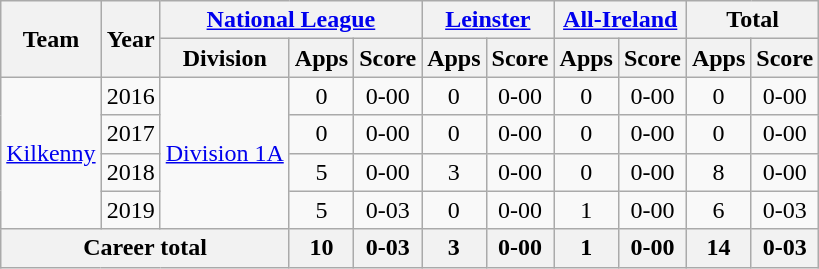<table class="wikitable" style="text-align:center">
<tr>
<th rowspan="2">Team</th>
<th rowspan="2">Year</th>
<th colspan="3"><a href='#'>National League</a></th>
<th colspan="2"><a href='#'>Leinster</a></th>
<th colspan="2"><a href='#'>All-Ireland</a></th>
<th colspan="2">Total</th>
</tr>
<tr>
<th>Division</th>
<th>Apps</th>
<th>Score</th>
<th>Apps</th>
<th>Score</th>
<th>Apps</th>
<th>Score</th>
<th>Apps</th>
<th>Score</th>
</tr>
<tr>
<td rowspan="4"><a href='#'>Kilkenny</a></td>
<td>2016</td>
<td rowspan="4"><a href='#'>Division 1A</a></td>
<td>0</td>
<td>0-00</td>
<td>0</td>
<td>0-00</td>
<td>0</td>
<td>0-00</td>
<td>0</td>
<td>0-00</td>
</tr>
<tr>
<td>2017</td>
<td>0</td>
<td>0-00</td>
<td>0</td>
<td>0-00</td>
<td>0</td>
<td>0-00</td>
<td>0</td>
<td>0-00</td>
</tr>
<tr>
<td>2018</td>
<td>5</td>
<td>0-00</td>
<td>3</td>
<td>0-00</td>
<td>0</td>
<td>0-00</td>
<td>8</td>
<td>0-00</td>
</tr>
<tr>
<td>2019</td>
<td>5</td>
<td>0-03</td>
<td>0</td>
<td>0-00</td>
<td>1</td>
<td>0-00</td>
<td>6</td>
<td>0-03</td>
</tr>
<tr>
<th colspan="3">Career total</th>
<th>10</th>
<th>0-03</th>
<th>3</th>
<th>0-00</th>
<th>1</th>
<th>0-00</th>
<th>14</th>
<th>0-03</th>
</tr>
</table>
